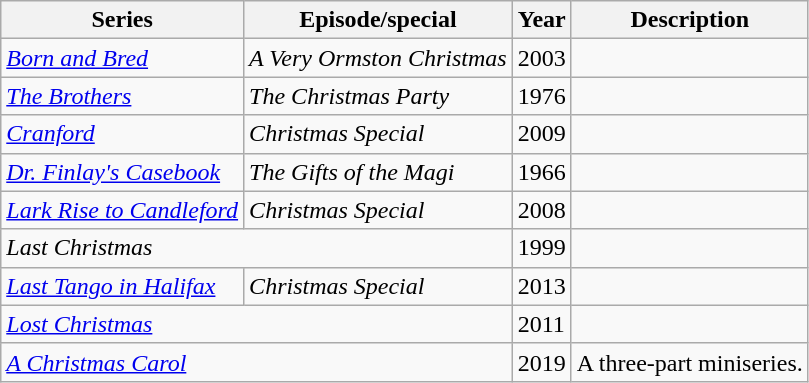<table class="wikitable sortable">
<tr>
<th>Series</th>
<th>Episode/special</th>
<th>Year</th>
<th>Description</th>
</tr>
<tr>
<td><em><a href='#'>Born and Bred</a></em></td>
<td><em>A Very Ormston Christmas</em></td>
<td>2003</td>
<td></td>
</tr>
<tr>
<td><em><a href='#'>The Brothers</a></em></td>
<td><em>The Christmas Party</em></td>
<td>1976</td>
<td></td>
</tr>
<tr>
<td><em><a href='#'>Cranford</a></em></td>
<td><em>Christmas Special</em></td>
<td>2009</td>
<td></td>
</tr>
<tr>
<td><em><a href='#'>Dr. Finlay's Casebook</a></em></td>
<td><em>The Gifts of the Magi</em></td>
<td>1966</td>
<td></td>
</tr>
<tr>
<td><em><a href='#'>Lark Rise to Candleford</a></em></td>
<td><em>Christmas Special</em></td>
<td>2008</td>
<td></td>
</tr>
<tr>
<td colspan="2"><em>Last Christmas</em></td>
<td>1999</td>
<td></td>
</tr>
<tr>
<td><em><a href='#'>Last Tango in Halifax</a></em></td>
<td><em>Christmas Special</em></td>
<td>2013</td>
<td></td>
</tr>
<tr>
<td colspan="2"><em><a href='#'>Lost Christmas</a></em></td>
<td>2011</td>
<td></td>
</tr>
<tr>
<td colspan="2"><em><a href='#'>A Christmas Carol</a></em></td>
<td>2019</td>
<td>A three-part miniseries.</td>
</tr>
</table>
